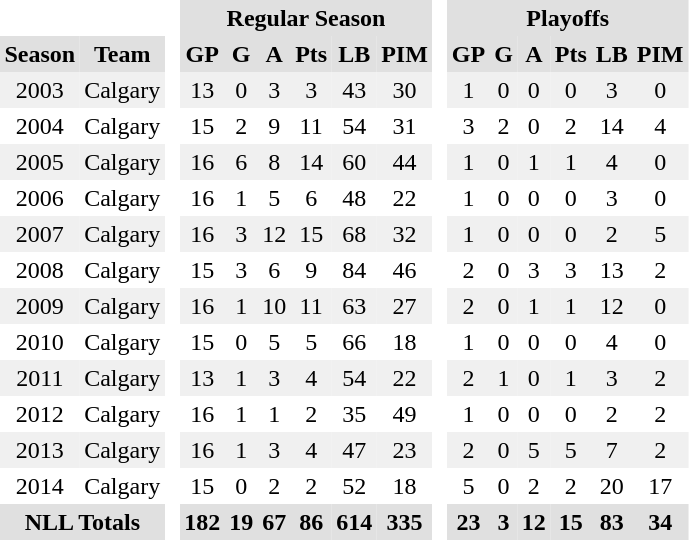<table BORDER="0" CELLPADDING="3" CELLSPACING="0">
<tr ALIGN="center" bgcolor="#e0e0e0">
<th colspan="2" bgcolor="#ffffff"> </th>
<th rowspan="99" bgcolor="#ffffff"> </th>
<th colspan="6">Regular Season</th>
<th rowspan="99" bgcolor="#ffffff"> </th>
<th colspan="6">Playoffs</th>
</tr>
<tr ALIGN="center" bgcolor="#e0e0e0">
<th>Season</th>
<th>Team</th>
<th>GP</th>
<th>G</th>
<th>A</th>
<th>Pts</th>
<th>LB</th>
<th>PIM</th>
<th>GP</th>
<th>G</th>
<th>A</th>
<th>Pts</th>
<th>LB</th>
<th>PIM</th>
</tr>
<tr ALIGN="center" bgcolor="#f0f0f0">
<td>2003</td>
<td>Calgary</td>
<td>13</td>
<td>0</td>
<td>3</td>
<td>3</td>
<td>43</td>
<td>30</td>
<td>1</td>
<td>0</td>
<td>0</td>
<td>0</td>
<td>3</td>
<td>0</td>
</tr>
<tr ALIGN="center">
<td>2004</td>
<td>Calgary</td>
<td>15</td>
<td>2</td>
<td>9</td>
<td>11</td>
<td>54</td>
<td>31</td>
<td>3</td>
<td>2</td>
<td>0</td>
<td>2</td>
<td>14</td>
<td>4</td>
</tr>
<tr ALIGN="center" bgcolor="#f0f0f0">
<td>2005</td>
<td>Calgary</td>
<td>16</td>
<td>6</td>
<td>8</td>
<td>14</td>
<td>60</td>
<td>44</td>
<td>1</td>
<td>0</td>
<td>1</td>
<td>1</td>
<td>4</td>
<td>0</td>
</tr>
<tr ALIGN="center">
<td>2006</td>
<td>Calgary</td>
<td>16</td>
<td>1</td>
<td>5</td>
<td>6</td>
<td>48</td>
<td>22</td>
<td>1</td>
<td>0</td>
<td>0</td>
<td>0</td>
<td>3</td>
<td>0</td>
</tr>
<tr ALIGN="center" bgcolor="#f0f0f0">
<td>2007</td>
<td>Calgary</td>
<td>16</td>
<td>3</td>
<td>12</td>
<td>15</td>
<td>68</td>
<td>32</td>
<td>1</td>
<td>0</td>
<td>0</td>
<td>0</td>
<td>2</td>
<td>5</td>
</tr>
<tr ALIGN="center">
<td>2008</td>
<td>Calgary</td>
<td>15</td>
<td>3</td>
<td>6</td>
<td>9</td>
<td>84</td>
<td>46</td>
<td>2</td>
<td>0</td>
<td>3</td>
<td>3</td>
<td>13</td>
<td>2</td>
</tr>
<tr ALIGN="center" bgcolor="#f0f0f0">
<td>2009</td>
<td>Calgary</td>
<td>16</td>
<td>1</td>
<td>10</td>
<td>11</td>
<td>63</td>
<td>27</td>
<td>2</td>
<td>0</td>
<td>1</td>
<td>1</td>
<td>12</td>
<td>0</td>
</tr>
<tr ALIGN="center">
<td>2010</td>
<td>Calgary</td>
<td>15</td>
<td>0</td>
<td>5</td>
<td>5</td>
<td>66</td>
<td>18</td>
<td>1</td>
<td>0</td>
<td>0</td>
<td>0</td>
<td>4</td>
<td>0</td>
</tr>
<tr ALIGN="center" bgcolor="#f0f0f0">
<td>2011</td>
<td>Calgary</td>
<td>13</td>
<td>1</td>
<td>3</td>
<td>4</td>
<td>54</td>
<td>22</td>
<td>2</td>
<td>1</td>
<td>0</td>
<td>1</td>
<td>3</td>
<td>2</td>
</tr>
<tr ALIGN="center">
<td>2012</td>
<td>Calgary</td>
<td>16</td>
<td>1</td>
<td>1</td>
<td>2</td>
<td>35</td>
<td>49</td>
<td>1</td>
<td>0</td>
<td>0</td>
<td>0</td>
<td>2</td>
<td>2</td>
</tr>
<tr ALIGN="center" bgcolor="#f0f0f0">
<td>2013</td>
<td>Calgary</td>
<td>16</td>
<td>1</td>
<td>3</td>
<td>4</td>
<td>47</td>
<td>23</td>
<td>2</td>
<td>0</td>
<td>5</td>
<td>5</td>
<td>7</td>
<td>2</td>
</tr>
<tr ALIGN="center">
<td>2014</td>
<td>Calgary</td>
<td>15</td>
<td>0</td>
<td>2</td>
<td>2</td>
<td>52</td>
<td>18</td>
<td>5</td>
<td>0</td>
<td>2</td>
<td>2</td>
<td>20</td>
<td>17</td>
</tr>
<tr ALIGN="center" bgcolor="#e0e0e0">
<th colspan="2">NLL Totals</th>
<th>182</th>
<th>19</th>
<th>67</th>
<th>86</th>
<th>614</th>
<th>335</th>
<th>23</th>
<th>3</th>
<th>12</th>
<th>15</th>
<th>83</th>
<th>34</th>
</tr>
</table>
